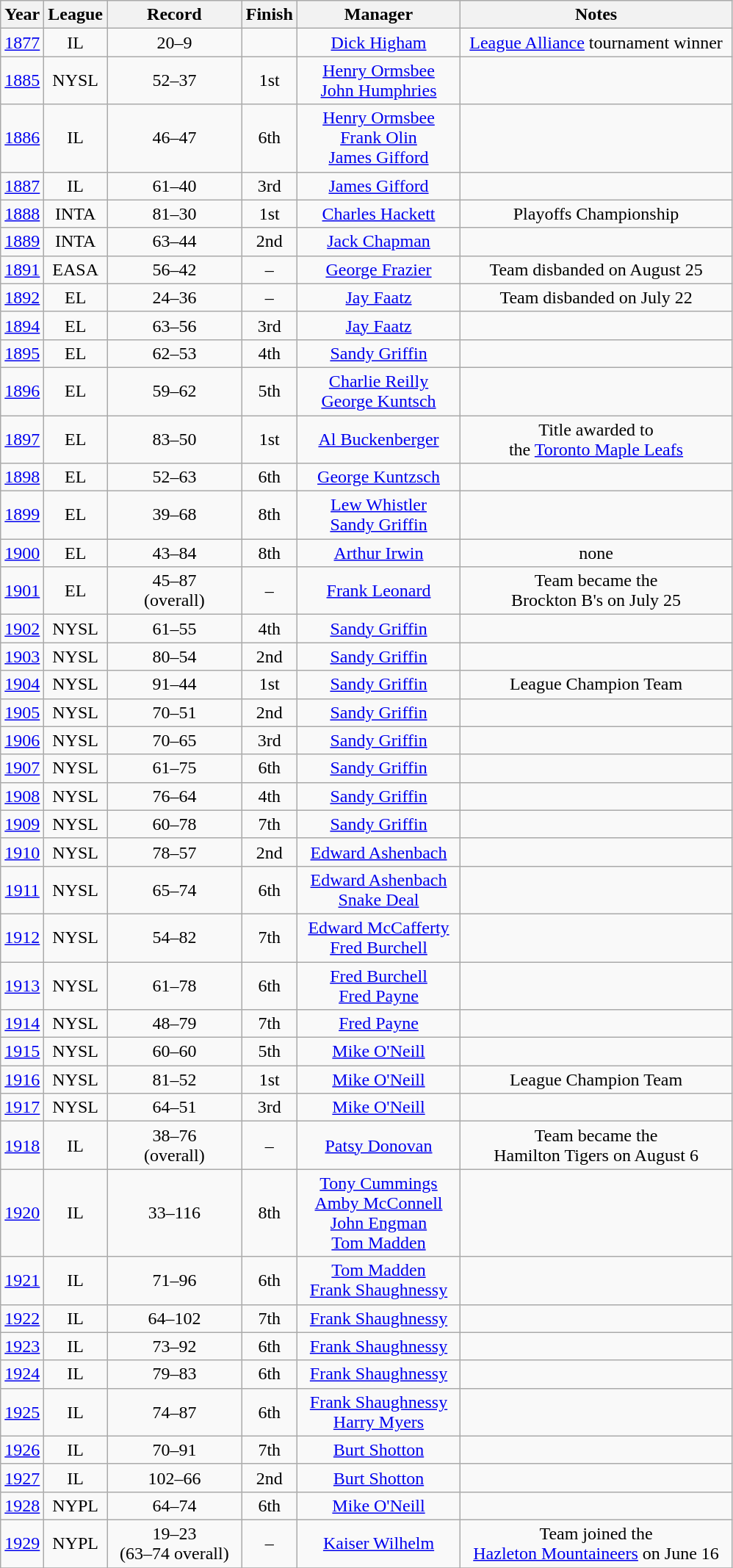<table class="wikitable">
<tr>
<th>Year</th>
<th>League</th>
<th>Record</th>
<th>Finish</th>
<th>Manager</th>
<th>Notes</th>
</tr>
<tr align=center>
<td><a href='#'>1877</a></td>
<td>IL</td>
<td>20–9</td>
<td></td>
<td><a href='#'>Dick Higham</a></td>
<td><a href='#'>League Alliance</a> tournament winner</td>
</tr>
<tr align=center>
<td><a href='#'>1885</a></td>
<td>NYSL</td>
<td>52–37</td>
<td>1st</td>
<td><a href='#'>Henry Ormsbee</a><br><a href='#'>John Humphries</a></td>
<td></td>
</tr>
<tr align=center>
<td><a href='#'>1886</a></td>
<td>IL</td>
<td>46–47</td>
<td>6th</td>
<td><a href='#'>Henry Ormsbee</a><br><a href='#'>Frank Olin</a><br><a href='#'>James Gifford</a></td>
<td></td>
</tr>
<tr align=center>
<td><a href='#'>1887</a></td>
<td>IL</td>
<td>61–40</td>
<td>3rd</td>
<td><a href='#'>James Gifford</a></td>
<td></td>
</tr>
<tr align=center>
<td><a href='#'>1888</a></td>
<td>INTA</td>
<td>81–30</td>
<td>1st</td>
<td><a href='#'>Charles Hackett</a></td>
<td>Playoffs Championship</td>
</tr>
<tr align=center>
<td><a href='#'>1889</a></td>
<td>INTA</td>
<td>63–44</td>
<td>2nd</td>
<td><a href='#'>Jack Chapman</a></td>
<td></td>
</tr>
<tr align=center>
<td><a href='#'>1891</a></td>
<td>EASA</td>
<td>56–42</td>
<td>–</td>
<td><a href='#'>George Frazier</a></td>
<td>Team disbanded on August 25</td>
</tr>
<tr align=center>
<td><a href='#'>1892</a></td>
<td>EL</td>
<td>24–36</td>
<td>–</td>
<td><a href='#'>Jay Faatz</a></td>
<td>Team disbanded on July 22</td>
</tr>
<tr align=center>
<td><a href='#'>1894</a></td>
<td>EL</td>
<td>63–56</td>
<td>3rd</td>
<td><a href='#'>Jay Faatz</a></td>
<td></td>
</tr>
<tr align=center>
<td><a href='#'>1895</a></td>
<td>EL</td>
<td>62–53</td>
<td>4th</td>
<td><a href='#'>Sandy Griffin</a></td>
<td></td>
</tr>
<tr align=center>
<td><a href='#'>1896</a></td>
<td>EL</td>
<td>59–62</td>
<td>5th</td>
<td><a href='#'>Charlie Reilly</a><br><a href='#'>George Kuntsch</a></td>
<td></td>
</tr>
<tr align=center>
<td><a href='#'>1897</a></td>
<td>EL</td>
<td>83–50</td>
<td>1st</td>
<td><a href='#'>Al Buckenberger</a></td>
<td>Title awarded to<br>the <a href='#'>Toronto Maple Leafs</a></td>
</tr>
<tr align=center>
<td><a href='#'>1898</a></td>
<td>EL</td>
<td>52–63</td>
<td>6th</td>
<td><a href='#'>George Kuntzsch</a></td>
<td></td>
</tr>
<tr align=center>
<td><a href='#'>1899</a></td>
<td>EL</td>
<td>39–68</td>
<td>8th</td>
<td><a href='#'>Lew Whistler</a><br><a href='#'>Sandy Griffin</a></td>
<td></td>
</tr>
<tr align=center>
<td><a href='#'>1900</a></td>
<td>EL</td>
<td>43–84</td>
<td>8th</td>
<td><a href='#'>Arthur Irwin</a></td>
<td>none</td>
</tr>
<tr align=center>
<td><a href='#'>1901</a></td>
<td>EL</td>
<td>45–87<br>(overall)</td>
<td>–</td>
<td><a href='#'>Frank Leonard</a></td>
<td>Team became the<br>Brockton B's on July 25</td>
</tr>
<tr align=center>
<td><a href='#'>1902</a></td>
<td>NYSL</td>
<td>61–55</td>
<td>4th</td>
<td><a href='#'>Sandy Griffin</a></td>
<td></td>
</tr>
<tr align=center>
<td><a href='#'>1903</a></td>
<td>NYSL</td>
<td>80–54</td>
<td>2nd</td>
<td><a href='#'>Sandy Griffin</a></td>
<td></td>
</tr>
<tr align=center>
<td><a href='#'>1904</a></td>
<td>NYSL</td>
<td>91–44</td>
<td>1st</td>
<td><a href='#'>Sandy Griffin</a></td>
<td>League Champion Team</td>
</tr>
<tr align=center>
<td><a href='#'>1905</a></td>
<td>NYSL</td>
<td>70–51</td>
<td>2nd</td>
<td><a href='#'>Sandy Griffin</a></td>
<td></td>
</tr>
<tr align=center>
<td><a href='#'>1906</a></td>
<td>NYSL</td>
<td>70–65</td>
<td>3rd</td>
<td><a href='#'>Sandy Griffin</a></td>
<td></td>
</tr>
<tr align=center>
<td><a href='#'>1907</a></td>
<td>NYSL</td>
<td>61–75</td>
<td>6th</td>
<td><a href='#'>Sandy Griffin</a></td>
<td></td>
</tr>
<tr align=center>
<td><a href='#'>1908</a></td>
<td>NYSL</td>
<td>76–64</td>
<td>4th</td>
<td><a href='#'>Sandy Griffin</a></td>
<td></td>
</tr>
<tr align=center>
<td><a href='#'>1909</a></td>
<td>NYSL</td>
<td>60–78</td>
<td>7th</td>
<td><a href='#'>Sandy Griffin</a></td>
<td></td>
</tr>
<tr align=center>
<td><a href='#'>1910</a></td>
<td>NYSL</td>
<td>78–57</td>
<td>2nd</td>
<td><a href='#'>Edward Ashenbach</a></td>
<td></td>
</tr>
<tr align=center>
<td><a href='#'>1911</a></td>
<td>NYSL</td>
<td>65–74</td>
<td>6th</td>
<td><a href='#'>Edward Ashenbach</a><br><a href='#'>Snake Deal</a></td>
<td></td>
</tr>
<tr align=center>
<td><a href='#'>1912</a></td>
<td>NYSL</td>
<td>54–82</td>
<td>7th</td>
<td><a href='#'>Edward McCafferty</a><br><a href='#'>Fred Burchell</a></td>
<td></td>
</tr>
<tr align=center>
<td><a href='#'>1913</a></td>
<td>NYSL</td>
<td>61–78</td>
<td>6th</td>
<td><a href='#'>Fred Burchell</a><br><a href='#'>Fred Payne</a></td>
<td></td>
</tr>
<tr align=center>
<td><a href='#'>1914</a></td>
<td>NYSL</td>
<td>48–79</td>
<td>7th</td>
<td><a href='#'>Fred Payne</a></td>
<td></td>
</tr>
<tr align=center>
<td><a href='#'>1915</a></td>
<td>NYSL</td>
<td>60–60</td>
<td>5th</td>
<td><a href='#'>Mike O'Neill</a></td>
<td></td>
</tr>
<tr align=center>
<td><a href='#'>1916</a></td>
<td>NYSL</td>
<td>81–52</td>
<td>1st</td>
<td><a href='#'>Mike O'Neill</a></td>
<td>League Champion Team</td>
</tr>
<tr align=center>
<td><a href='#'>1917</a></td>
<td>NYSL</td>
<td>64–51</td>
<td>3rd</td>
<td><a href='#'>Mike O'Neill</a></td>
<td></td>
</tr>
<tr align=center>
<td><a href='#'>1918</a></td>
<td>IL</td>
<td>38–76<br>(overall)</td>
<td>–</td>
<td><a href='#'>Patsy Donovan</a></td>
<td>Team became the<br>Hamilton Tigers on August 6</td>
</tr>
<tr align=center>
<td><a href='#'>1920</a></td>
<td>IL</td>
<td>33–116</td>
<td>8th</td>
<td><a href='#'>Tony Cummings</a><br><a href='#'>Amby McConnell</a><br> <a href='#'>John Engman</a><br><a href='#'>Tom Madden</a></td>
<td></td>
</tr>
<tr align=center>
<td><a href='#'>1921</a></td>
<td>IL</td>
<td>71–96</td>
<td>6th</td>
<td><a href='#'>Tom Madden</a><br><a href='#'>Frank Shaughnessy</a></td>
<td></td>
</tr>
<tr align=center>
<td><a href='#'>1922</a></td>
<td>IL</td>
<td>64–102</td>
<td>7th</td>
<td><a href='#'>Frank Shaughnessy</a></td>
<td></td>
</tr>
<tr align=center>
<td><a href='#'>1923</a></td>
<td>IL</td>
<td>73–92</td>
<td>6th</td>
<td>  <a href='#'>Frank Shaughnessy</a>  </td>
<td></td>
</tr>
<tr align=center>
<td><a href='#'>1924</a></td>
<td>IL</td>
<td>79–83</td>
<td>6th</td>
<td><a href='#'>Frank Shaughnessy</a></td>
<td></td>
</tr>
<tr align=center>
<td><a href='#'>1925</a></td>
<td>IL</td>
<td>74–87</td>
<td>6th</td>
<td><a href='#'>Frank Shaughnessy</a><br><a href='#'>Harry Myers</a></td>
<td></td>
</tr>
<tr align=center>
<td><a href='#'>1926</a></td>
<td>IL</td>
<td>70–91</td>
<td>7th</td>
<td><a href='#'>Burt Shotton</a></td>
<td></td>
</tr>
<tr align=center>
<td><a href='#'>1927</a></td>
<td>IL</td>
<td>102–66</td>
<td>2nd</td>
<td><a href='#'>Burt Shotton</a></td>
<td></td>
</tr>
<tr align=center>
<td><a href='#'>1928</a></td>
<td>NYPL</td>
<td>64–74</td>
<td>6th</td>
<td><a href='#'>Mike O'Neill</a></td>
<td></td>
</tr>
<tr align=center>
<td><a href='#'>1929</a></td>
<td>NYPL</td>
<td>19–23<br>  (63–74 overall)  </td>
<td>–</td>
<td><a href='#'>Kaiser Wilhelm</a></td>
<td>Team joined  the<br>   <a href='#'>Hazleton Mountaineers</a> on June 16  </td>
</tr>
<tr align=center>
</tr>
</table>
